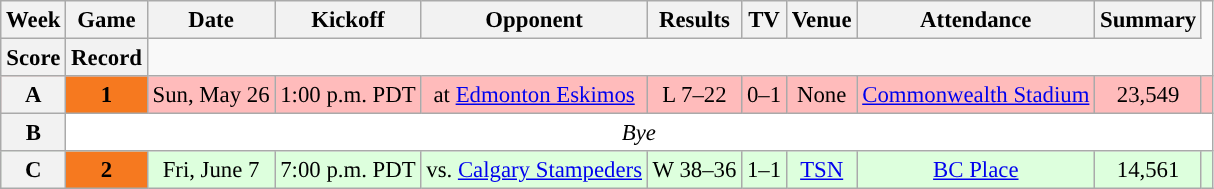<table class="wikitable" style="font-size: 95%;">
<tr>
<th scope="col">Week</th>
<th scope="col">Game</th>
<th scope="col">Date</th>
<th scope="col">Kickoff</th>
<th scope="col">Opponent</th>
<th scope="col">Results</th>
<th scope="col">TV</th>
<th scope="col">Venue</th>
<th scope="col">Attendance</th>
<th scope="col">Summary</th>
</tr>
<tr>
<th scope="col">Score</th>
<th scope="col">Record</th>
</tr>
<tr align="center" bgcolor="#ffbbbb">
<th align="center"><strong>A</strong></th>
<th style="text-align:center; background:#F6791F;"><span><strong>1</strong></span></th>
<td align="center">Sun, May 26</td>
<td align="center">1:00 p.m. PDT</td>
<td align="center">at <a href='#'>Edmonton Eskimos</a></td>
<td align="center">L 7–22</td>
<td align="center">0–1</td>
<td align="center">None</td>
<td align="center"><a href='#'>Commonwealth Stadium</a></td>
<td align="center">23,549</td>
<td align="center"></td>
</tr>
<tr align="center" bgcolor="ffffff">
<th align="center"><strong>B</strong></th>
<td colspan=10 align="center" valign="middle"><em>Bye</em></td>
</tr>
<tr align="center" bgcolor="ddffdd">
<th align="center"><strong>C</strong></th>
<th style="text-align:center; background:#F6791F;"><span><strong>2</strong></span></th>
<td align="center">Fri, June 7</td>
<td align="center">7:00 p.m. PDT</td>
<td align="center">vs. <a href='#'>Calgary Stampeders</a></td>
<td align="center">W 38–36</td>
<td align="center">1–1</td>
<td align="center"><a href='#'>TSN</a></td>
<td align="center"><a href='#'>BC Place</a></td>
<td align="center">14,561</td>
<td align="center"></td>
</tr>
</table>
